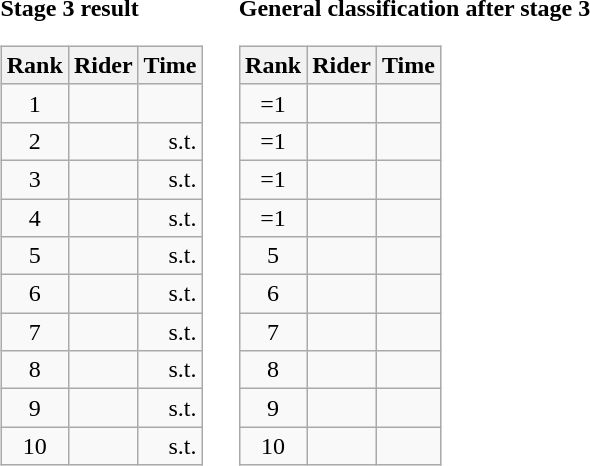<table>
<tr>
<td><strong>Stage 3 result</strong><br><table class="wikitable">
<tr>
<th scope="col">Rank</th>
<th scope="col">Rider</th>
<th scope="col">Time</th>
</tr>
<tr>
<td style="text-align:center;">1</td>
<td></td>
<td style="text-align:right;"></td>
</tr>
<tr>
<td style="text-align:center;">2</td>
<td></td>
<td style="text-align:right;">s.t.</td>
</tr>
<tr>
<td style="text-align:center;">3</td>
<td></td>
<td style="text-align:right;">s.t.</td>
</tr>
<tr>
<td style="text-align:center;">4</td>
<td></td>
<td style="text-align:right;">s.t.</td>
</tr>
<tr>
<td style="text-align:center;">5</td>
<td></td>
<td style="text-align:right;">s.t.</td>
</tr>
<tr>
<td style="text-align:center;">6</td>
<td></td>
<td style="text-align:right;">s.t.</td>
</tr>
<tr>
<td style="text-align:center;">7</td>
<td></td>
<td style="text-align:right;">s.t.</td>
</tr>
<tr>
<td style="text-align:center;">8</td>
<td></td>
<td style="text-align:right;">s.t.</td>
</tr>
<tr>
<td style="text-align:center;">9</td>
<td></td>
<td style="text-align:right;">s.t.</td>
</tr>
<tr>
<td style="text-align:center;">10</td>
<td></td>
<td style="text-align:right;">s.t.</td>
</tr>
</table>
</td>
<td></td>
<td><strong>General classification after stage 3</strong><br><table class="wikitable">
<tr>
<th scope="col">Rank</th>
<th scope="col">Rider</th>
<th scope="col">Time</th>
</tr>
<tr>
<td style="text-align:center;">=1</td>
<td></td>
<td style="text-align:right;"></td>
</tr>
<tr>
<td style="text-align:center;">=1</td>
<td></td>
<td style="text-align:right;"></td>
</tr>
<tr>
<td style="text-align:center;">=1</td>
<td></td>
<td style="text-align:right;"></td>
</tr>
<tr>
<td style="text-align:center;">=1</td>
<td></td>
<td style="text-align:right;"></td>
</tr>
<tr>
<td style="text-align:center;">5</td>
<td></td>
<td></td>
</tr>
<tr>
<td style="text-align:center;">6</td>
<td></td>
<td></td>
</tr>
<tr>
<td style="text-align:center;">7</td>
<td></td>
<td></td>
</tr>
<tr>
<td style="text-align:center;">8</td>
<td></td>
<td></td>
</tr>
<tr>
<td style="text-align:center;">9</td>
<td></td>
<td></td>
</tr>
<tr>
<td style="text-align:center;">10</td>
<td></td>
<td></td>
</tr>
</table>
</td>
</tr>
</table>
